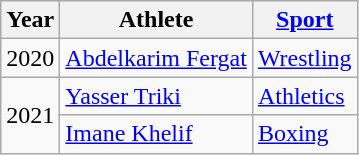<table class="wikitable">
<tr>
<th>Year</th>
<th>Athlete</th>
<th><a href='#'>Sport</a></th>
</tr>
<tr>
<td>2020</td>
<td><a href='#'>Abdelkarim Fergat</a></td>
<td><a href='#'>Wrestling</a></td>
</tr>
<tr>
<td rowspan="2">2021</td>
<td><a href='#'>Yasser Triki</a></td>
<td><a href='#'>Athletics</a></td>
</tr>
<tr>
<td><a href='#'>Imane Khelif</a></td>
<td><a href='#'>Boxing</a></td>
</tr>
</table>
